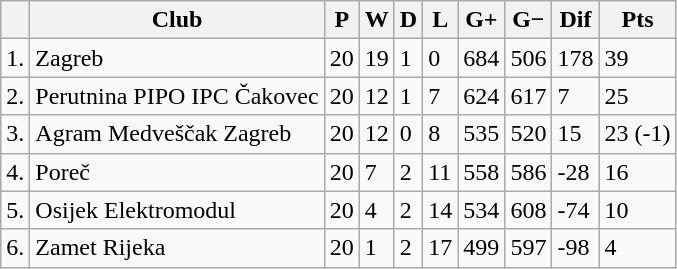<table class="wikitable sortable">
<tr>
<th></th>
<th>Club</th>
<th>P</th>
<th>W</th>
<th>D</th>
<th>L</th>
<th>G+</th>
<th>G−</th>
<th>Dif</th>
<th>Pts</th>
</tr>
<tr>
<td>1.</td>
<td>Zagreb</td>
<td>20</td>
<td>19</td>
<td>1</td>
<td>0</td>
<td>684</td>
<td>506</td>
<td>178</td>
<td>39</td>
</tr>
<tr>
<td>2.</td>
<td>Perutnina PIPO IPC Čakovec</td>
<td>20</td>
<td>12</td>
<td>1</td>
<td>7</td>
<td>624</td>
<td>617</td>
<td>7</td>
<td>25</td>
</tr>
<tr>
<td>3.</td>
<td>Agram Medveščak Zagreb</td>
<td>20</td>
<td>12</td>
<td>0</td>
<td>8</td>
<td>535</td>
<td>520</td>
<td>15</td>
<td>23 (-1)</td>
</tr>
<tr>
<td>4.</td>
<td>Poreč</td>
<td>20</td>
<td>7</td>
<td>2</td>
<td>11</td>
<td>558</td>
<td>586</td>
<td>-28</td>
<td>16</td>
</tr>
<tr>
<td>5.</td>
<td>Osijek Elektromodul</td>
<td>20</td>
<td>4</td>
<td>2</td>
<td>14</td>
<td>534</td>
<td>608</td>
<td>-74</td>
<td>10</td>
</tr>
<tr>
<td>6.</td>
<td>Zamet Rijeka</td>
<td>20</td>
<td>1</td>
<td>2</td>
<td>17</td>
<td>499</td>
<td>597</td>
<td>-98</td>
<td>4</td>
</tr>
</table>
